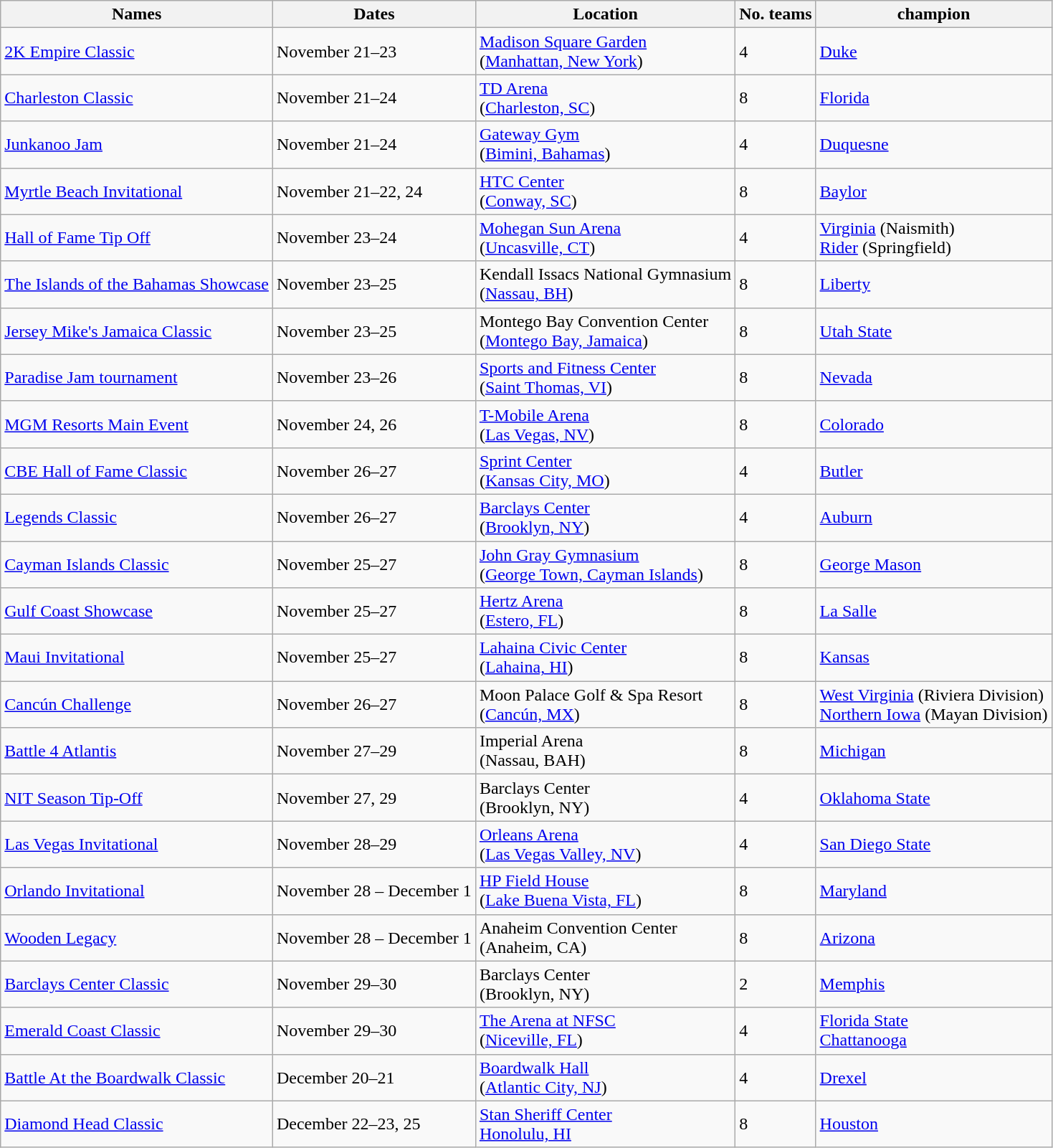<table class="wikitable">
<tr>
<th>Names</th>
<th>Dates</th>
<th>Location</th>
<th>No. teams</th>
<th>champion</th>
</tr>
<tr>
<td><a href='#'>2K Empire Classic</a></td>
<td>November 21–23</td>
<td><a href='#'>Madison Square Garden</a> <br> (<a href='#'>Manhattan, New York</a>)</td>
<td>4</td>
<td><a href='#'>Duke</a></td>
</tr>
<tr>
<td><a href='#'>Charleston Classic</a></td>
<td>November 21–24</td>
<td><a href='#'>TD Arena</a> <br> (<a href='#'>Charleston, SC</a>)</td>
<td>8</td>
<td><a href='#'>Florida</a></td>
</tr>
<tr>
<td><a href='#'>Junkanoo Jam</a></td>
<td>November 21–24</td>
<td><a href='#'>Gateway Gym</a> <br> (<a href='#'>Bimini, Bahamas</a>)</td>
<td>4</td>
<td><a href='#'>Duquesne</a></td>
</tr>
<tr>
<td><a href='#'>Myrtle Beach Invitational</a></td>
<td>November 21–22, 24</td>
<td><a href='#'>HTC Center</a> <br> (<a href='#'>Conway, SC</a>)</td>
<td>8</td>
<td><a href='#'>Baylor</a></td>
</tr>
<tr>
<td><a href='#'>Hall of Fame Tip Off</a></td>
<td>November 23–24</td>
<td><a href='#'>Mohegan Sun Arena</a> <br> (<a href='#'>Uncasville, CT</a>)</td>
<td>4</td>
<td><a href='#'>Virginia</a> (Naismith)<br><a href='#'>Rider</a> (Springfield)</td>
</tr>
<tr>
<td><a href='#'>The Islands of the Bahamas Showcase</a></td>
<td>November 23–25</td>
<td>Kendall Issacs National Gymnasium <br> (<a href='#'>Nassau, BH</a>)</td>
<td>8</td>
<td><a href='#'>Liberty</a></td>
</tr>
<tr>
<td><a href='#'>Jersey Mike's Jamaica Classic</a></td>
<td>November 23–25</td>
<td>Montego Bay Convention Center <br> (<a href='#'>Montego Bay, Jamaica</a>)</td>
<td>8</td>
<td><a href='#'>Utah State</a></td>
</tr>
<tr>
<td><a href='#'>Paradise Jam tournament</a></td>
<td>November 23–26</td>
<td><a href='#'>Sports and Fitness Center</a> <br> (<a href='#'>Saint Thomas, VI</a>)</td>
<td>8</td>
<td><a href='#'>Nevada</a></td>
</tr>
<tr>
<td><a href='#'>MGM Resorts Main Event</a></td>
<td>November 24, 26</td>
<td><a href='#'>T-Mobile Arena</a> <br> (<a href='#'>Las Vegas, NV</a>)</td>
<td>8</td>
<td><a href='#'>Colorado</a></td>
</tr>
<tr>
<td><a href='#'>CBE Hall of Fame Classic</a></td>
<td>November 26–27</td>
<td><a href='#'>Sprint Center</a> <br> (<a href='#'>Kansas City, MO</a>)</td>
<td>4</td>
<td><a href='#'>Butler</a></td>
</tr>
<tr>
<td><a href='#'>Legends Classic</a></td>
<td>November 26–27</td>
<td><a href='#'>Barclays Center</a> <br> (<a href='#'>Brooklyn, NY</a>)</td>
<td>4</td>
<td><a href='#'>Auburn</a></td>
</tr>
<tr>
<td><a href='#'>Cayman Islands Classic</a></td>
<td>November 25–27</td>
<td><a href='#'>John Gray Gymnasium</a> <br> (<a href='#'>George Town, Cayman Islands</a>)</td>
<td>8</td>
<td><a href='#'>George Mason</a></td>
</tr>
<tr>
<td><a href='#'>Gulf Coast Showcase</a></td>
<td>November 25–27</td>
<td><a href='#'>Hertz Arena</a> <br> (<a href='#'>Estero, FL</a>)</td>
<td>8</td>
<td><a href='#'>La Salle</a></td>
</tr>
<tr>
<td><a href='#'>Maui Invitational</a></td>
<td>November 25–27</td>
<td><a href='#'>Lahaina Civic Center</a> <br> (<a href='#'>Lahaina, HI</a>)</td>
<td>8</td>
<td><a href='#'>Kansas</a></td>
</tr>
<tr>
<td><a href='#'>Cancún Challenge</a></td>
<td>November 26–27</td>
<td>Moon Palace Golf & Spa Resort <br> (<a href='#'>Cancún, MX</a>)</td>
<td>8</td>
<td><a href='#'>West Virginia</a> (Riviera Division)<br><a href='#'>Northern Iowa</a> (Mayan Division)</td>
</tr>
<tr>
<td><a href='#'>Battle 4 Atlantis</a></td>
<td>November 27–29</td>
<td>Imperial Arena <br> (Nassau, BAH)</td>
<td>8</td>
<td><a href='#'>Michigan</a></td>
</tr>
<tr>
<td><a href='#'>NIT Season Tip-Off</a></td>
<td>November 27, 29</td>
<td>Barclays Center <br> (Brooklyn, NY)</td>
<td>4</td>
<td><a href='#'>Oklahoma State</a></td>
</tr>
<tr>
<td><a href='#'>Las Vegas Invitational</a></td>
<td>November 28–29</td>
<td><a href='#'>Orleans Arena</a> <br> (<a href='#'>Las Vegas Valley, NV</a>)</td>
<td>4</td>
<td><a href='#'>San Diego State</a></td>
</tr>
<tr>
<td><a href='#'>Orlando Invitational</a></td>
<td>November 28 – December 1</td>
<td><a href='#'>HP Field House</a> <br> (<a href='#'>Lake Buena Vista, FL</a>)</td>
<td>8</td>
<td><a href='#'>Maryland</a></td>
</tr>
<tr>
<td><a href='#'>Wooden Legacy</a></td>
<td>November 28 – December 1</td>
<td>Anaheim Convention Center <br> (Anaheim, CA)</td>
<td>8</td>
<td><a href='#'>Arizona</a></td>
</tr>
<tr>
<td><a href='#'>Barclays Center Classic</a></td>
<td>November 29–30</td>
<td>Barclays Center <br> (Brooklyn, NY)</td>
<td>2</td>
<td><a href='#'>Memphis</a></td>
</tr>
<tr>
<td><a href='#'>Emerald Coast Classic</a></td>
<td>November 29–30</td>
<td><a href='#'>The Arena at NFSC</a> <br> (<a href='#'>Niceville, FL</a>)</td>
<td>4</td>
<td><a href='#'>Florida State</a><br><a href='#'>Chattanooga</a></td>
</tr>
<tr>
<td><a href='#'>Battle At the Boardwalk Classic</a></td>
<td>December 20–21</td>
<td><a href='#'>Boardwalk Hall</a> <br> (<a href='#'>Atlantic City, NJ</a>)</td>
<td>4</td>
<td><a href='#'>Drexel</a></td>
</tr>
<tr>
<td><a href='#'>Diamond Head Classic</a></td>
<td>December 22–23, 25</td>
<td><a href='#'>Stan Sheriff Center</a> <br> <a href='#'>Honolulu, HI</a></td>
<td>8</td>
<td><a href='#'>Houston</a></td>
</tr>
</table>
